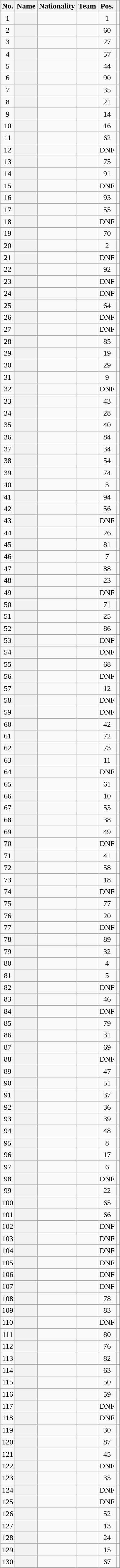<table class="wikitable plainrowheaders sortable">
<tr>
<th scope="col">No.</th>
<th scope="col">Name</th>
<th scope="col">Nationality</th>
<th scope="col">Team</th>
<th scope="col" data-sort-type="number">Pos.</th>
<th scope="col" class="unsortable"></th>
</tr>
<tr>
<td style="text-align:center;">1</td>
<th scope="row"></th>
<td></td>
<td></td>
<td style="text-align:center;">1</td>
<td style="text-align:center;"></td>
</tr>
<tr>
<td style="text-align:center;">2</td>
<th scope="row"></th>
<td></td>
<td></td>
<td style="text-align:center;">60</td>
<td style="text-align:center;"></td>
</tr>
<tr>
<td style="text-align:center;">3</td>
<th scope="row"></th>
<td></td>
<td></td>
<td style="text-align:center;">27</td>
<td style="text-align:center;"></td>
</tr>
<tr>
<td style="text-align:center;">4</td>
<th scope="row"></th>
<td></td>
<td></td>
<td style="text-align:center;">57</td>
<td style="text-align:center;"></td>
</tr>
<tr>
<td style="text-align:center;">5</td>
<th scope="row"></th>
<td></td>
<td></td>
<td style="text-align:center;">44</td>
<td style="text-align:center;"></td>
</tr>
<tr>
<td style="text-align:center;">6</td>
<th scope="row"></th>
<td></td>
<td></td>
<td style="text-align:center;">90</td>
<td style="text-align:center;"></td>
</tr>
<tr>
<td style="text-align:center;">7</td>
<th scope="row"></th>
<td></td>
<td></td>
<td style="text-align:center;">35</td>
<td style="text-align:center;"></td>
</tr>
<tr>
<td style="text-align:center;">8</td>
<th scope="row"></th>
<td></td>
<td></td>
<td style="text-align:center;">21</td>
<td style="text-align:center;"></td>
</tr>
<tr>
<td style="text-align:center;">9</td>
<th scope="row"></th>
<td></td>
<td></td>
<td style="text-align:center;">14</td>
<td style="text-align:center;"></td>
</tr>
<tr>
<td style="text-align:center;">10</td>
<th scope="row"></th>
<td></td>
<td></td>
<td style="text-align:center;">16</td>
<td style="text-align:center;"></td>
</tr>
<tr>
<td style="text-align:center;">11</td>
<th scope="row"></th>
<td></td>
<td></td>
<td style="text-align:center;">62</td>
<td style="text-align:center;"></td>
</tr>
<tr>
<td style="text-align:center;">12</td>
<th scope="row"></th>
<td></td>
<td></td>
<td style="text-align:center;" data-sort-value="95">DNF</td>
<td style="text-align:center;"></td>
</tr>
<tr>
<td style="text-align:center;">13</td>
<th scope="row"></th>
<td></td>
<td></td>
<td style="text-align:center;">75</td>
<td style="text-align:center;"></td>
</tr>
<tr>
<td style="text-align:center;">14</td>
<th scope="row"></th>
<td></td>
<td></td>
<td style="text-align:center;">91</td>
<td style="text-align:center;"></td>
</tr>
<tr>
<td style="text-align:center;">15</td>
<th scope="row"></th>
<td></td>
<td></td>
<td style="text-align:center;" data-sort-value="95">DNF</td>
<td style="text-align:center;"></td>
</tr>
<tr>
<td style="text-align:center;">16</td>
<th scope="row"></th>
<td></td>
<td></td>
<td style="text-align:center;">93</td>
<td style="text-align:center;"></td>
</tr>
<tr>
<td style="text-align:center;">17</td>
<th scope="row"></th>
<td></td>
<td></td>
<td style="text-align:center;">55</td>
<td style="text-align:center;"></td>
</tr>
<tr>
<td style="text-align:center;">18</td>
<th scope="row"></th>
<td></td>
<td></td>
<td style="text-align:center;" data-sort-value="95">DNF</td>
<td style="text-align:center;"></td>
</tr>
<tr>
<td style="text-align:center;">19</td>
<th scope="row"></th>
<td></td>
<td></td>
<td style="text-align:center;">70</td>
<td style="text-align:center;"></td>
</tr>
<tr>
<td style="text-align:center;">20</td>
<th scope="row"></th>
<td></td>
<td></td>
<td style="text-align:center;">2</td>
<td style="text-align:center;"></td>
</tr>
<tr>
<td style="text-align:center;">21</td>
<th scope="row"></th>
<td></td>
<td></td>
<td style="text-align:center;" data-sort-value="95">DNF</td>
<td style="text-align:center;"></td>
</tr>
<tr>
<td style="text-align:center;">22</td>
<th scope="row"></th>
<td></td>
<td></td>
<td style="text-align:center;">92</td>
<td style="text-align:center;"></td>
</tr>
<tr>
<td style="text-align:center;">23</td>
<th scope="row"></th>
<td></td>
<td></td>
<td style="text-align:center;" data-sort-value="95">DNF</td>
<td style="text-align:center;"></td>
</tr>
<tr>
<td style="text-align:center;">24</td>
<th scope="row"></th>
<td></td>
<td></td>
<td style="text-align:center;" data-sort-value="95">DNF</td>
<td style="text-align:center;"></td>
</tr>
<tr>
<td style="text-align:center;">25</td>
<th scope="row"></th>
<td></td>
<td></td>
<td style="text-align:center;">64</td>
<td style="text-align:center;"></td>
</tr>
<tr>
<td style="text-align:center;">26</td>
<th scope="row"></th>
<td></td>
<td></td>
<td style="text-align:center;" data-sort-value="95">DNF</td>
<td style="text-align:center;"></td>
</tr>
<tr>
<td style="text-align:center;">27</td>
<th scope="row"></th>
<td></td>
<td></td>
<td style="text-align:center;" data-sort-value="95">DNF</td>
<td style="text-align:center;"></td>
</tr>
<tr>
<td style="text-align:center;">28</td>
<th scope="row"></th>
<td></td>
<td></td>
<td style="text-align:center;">85</td>
<td style="text-align:center;"></td>
</tr>
<tr>
<td style="text-align:center;">29</td>
<th scope="row"></th>
<td></td>
<td></td>
<td style="text-align:center;">19</td>
<td style="text-align:center;"></td>
</tr>
<tr>
<td style="text-align:center;">30</td>
<th scope="row"></th>
<td></td>
<td></td>
<td style="text-align:center;">29</td>
<td style="text-align:center;"></td>
</tr>
<tr>
<td style="text-align:center;">31</td>
<th scope="row"></th>
<td></td>
<td></td>
<td style="text-align:center;">9</td>
<td style="text-align:center;"></td>
</tr>
<tr>
<td style="text-align:center;">32</td>
<th scope="row"></th>
<td></td>
<td></td>
<td style="text-align:center;" data-sort-value="95">DNF</td>
<td style="text-align:center;"></td>
</tr>
<tr>
<td style="text-align:center;">33</td>
<th scope="row"></th>
<td></td>
<td></td>
<td style="text-align:center;">43</td>
<td style="text-align:center;"></td>
</tr>
<tr>
<td style="text-align:center;">34</td>
<th scope="row"></th>
<td></td>
<td></td>
<td style="text-align:center;">28</td>
<td style="text-align:center;"></td>
</tr>
<tr>
<td style="text-align:center;">35</td>
<th scope="row"></th>
<td></td>
<td></td>
<td style="text-align:center;">40</td>
<td style="text-align:center;"></td>
</tr>
<tr>
<td style="text-align:center;">36</td>
<th scope="row"></th>
<td></td>
<td></td>
<td style="text-align:center;">84</td>
<td style="text-align:center;"></td>
</tr>
<tr>
<td style="text-align:center;">37</td>
<th scope="row"></th>
<td></td>
<td></td>
<td style="text-align:center;">34</td>
<td style="text-align:center;"></td>
</tr>
<tr>
<td style="text-align:center;">38</td>
<th scope="row"></th>
<td></td>
<td></td>
<td style="text-align:center;">54</td>
<td style="text-align:center;"></td>
</tr>
<tr>
<td style="text-align:center;">39</td>
<th scope="row"></th>
<td></td>
<td></td>
<td style="text-align:center;">74</td>
<td style="text-align:center;"></td>
</tr>
<tr>
<td style="text-align:center;">40</td>
<th scope="row"></th>
<td></td>
<td></td>
<td style="text-align:center;">3</td>
<td style="text-align:center;"></td>
</tr>
<tr>
<td style="text-align:center;">41</td>
<th scope="row"></th>
<td></td>
<td></td>
<td style="text-align:center;">94</td>
<td style="text-align:center;"></td>
</tr>
<tr>
<td style="text-align:center;">42</td>
<th scope="row"></th>
<td></td>
<td></td>
<td style="text-align:center;">56</td>
<td style="text-align:center;"></td>
</tr>
<tr>
<td style="text-align:center;">43</td>
<th scope="row"></th>
<td></td>
<td></td>
<td style="text-align:center;" data-sort-value="95">DNF</td>
<td style="text-align:center;"></td>
</tr>
<tr>
<td style="text-align:center;">44</td>
<th scope="row"></th>
<td></td>
<td></td>
<td style="text-align:center;">26</td>
<td style="text-align:center;"></td>
</tr>
<tr>
<td style="text-align:center;">45</td>
<th scope="row"></th>
<td></td>
<td></td>
<td style="text-align:center;">81</td>
<td style="text-align:center;"></td>
</tr>
<tr>
<td style="text-align:center;">46</td>
<th scope="row"></th>
<td></td>
<td></td>
<td style="text-align:center;">7</td>
<td style="text-align:center;"></td>
</tr>
<tr>
<td style="text-align:center;">47</td>
<th scope="row"></th>
<td></td>
<td></td>
<td style="text-align:center;">88</td>
<td style="text-align:center;"></td>
</tr>
<tr>
<td style="text-align:center;">48</td>
<th scope="row"></th>
<td></td>
<td></td>
<td style="text-align:center;">23</td>
<td style="text-align:center;"></td>
</tr>
<tr>
<td style="text-align:center;">49</td>
<th scope="row"></th>
<td></td>
<td></td>
<td style="text-align:center;" data-sort-value="95">DNF</td>
<td style="text-align:center;"></td>
</tr>
<tr>
<td style="text-align:center;">50</td>
<th scope="row"></th>
<td></td>
<td></td>
<td style="text-align:center;">71</td>
<td style="text-align:center;"></td>
</tr>
<tr>
<td style="text-align:center;">51</td>
<th scope="row"></th>
<td></td>
<td></td>
<td style="text-align:center;">25</td>
<td style="text-align:center;"></td>
</tr>
<tr>
<td style="text-align:center;">52</td>
<th scope="row"></th>
<td></td>
<td></td>
<td style="text-align:center;">86</td>
<td style="text-align:center;"></td>
</tr>
<tr>
<td style="text-align:center;">53</td>
<th scope="row"></th>
<td></td>
<td></td>
<td style="text-align:center;" data-sort-value="95">DNF</td>
<td style="text-align:center;"></td>
</tr>
<tr>
<td style="text-align:center;">54</td>
<th scope="row"></th>
<td></td>
<td></td>
<td style="text-align:center;" data-sort-value="95">DNF</td>
<td style="text-align:center;"></td>
</tr>
<tr>
<td style="text-align:center;">55</td>
<th scope="row"></th>
<td></td>
<td></td>
<td style="text-align:center;">68</td>
<td style="text-align:center;"></td>
</tr>
<tr>
<td style="text-align:center;">56</td>
<th scope="row"></th>
<td></td>
<td></td>
<td style="text-align:center;" data-sort-value="95">DNF</td>
<td style="text-align:center;"></td>
</tr>
<tr>
<td style="text-align:center;">57</td>
<th scope="row"></th>
<td></td>
<td></td>
<td style="text-align:center;">12</td>
<td style="text-align:center;"></td>
</tr>
<tr>
<td style="text-align:center;">58</td>
<th scope="row"></th>
<td></td>
<td></td>
<td style="text-align:center;" data-sort-value="95">DNF</td>
<td style="text-align:center;"></td>
</tr>
<tr>
<td style="text-align:center;">59</td>
<th scope="row"></th>
<td></td>
<td></td>
<td style="text-align:center;" data-sort-value="95">DNF</td>
<td style="text-align:center;"></td>
</tr>
<tr>
<td style="text-align:center;">60</td>
<th scope="row"></th>
<td></td>
<td></td>
<td style="text-align:center;">42</td>
<td style="text-align:center;"></td>
</tr>
<tr>
<td style="text-align:center;">61</td>
<th scope="row"></th>
<td></td>
<td></td>
<td style="text-align:center;">72</td>
<td style="text-align:center;"></td>
</tr>
<tr>
<td style="text-align:center;">62</td>
<th scope="row"></th>
<td></td>
<td></td>
<td style="text-align:center;">73</td>
<td style="text-align:center;"></td>
</tr>
<tr>
<td style="text-align:center;">63</td>
<th scope="row"></th>
<td></td>
<td></td>
<td style="text-align:center;">11</td>
<td style="text-align:center;"></td>
</tr>
<tr>
<td style="text-align:center;">64</td>
<th scope="row"></th>
<td></td>
<td></td>
<td style="text-align:center;" data-sort-value="95">DNF</td>
<td style="text-align:center;"></td>
</tr>
<tr>
<td style="text-align:center;">65</td>
<th scope="row"></th>
<td></td>
<td></td>
<td style="text-align:center;">61</td>
<td style="text-align:center;"></td>
</tr>
<tr>
<td style="text-align:center;">66</td>
<th scope="row"></th>
<td></td>
<td></td>
<td style="text-align:center;">10</td>
<td style="text-align:center;"></td>
</tr>
<tr>
<td style="text-align:center;">67</td>
<th scope="row"></th>
<td></td>
<td></td>
<td style="text-align:center;">53</td>
<td style="text-align:center;"></td>
</tr>
<tr>
<td style="text-align:center;">68</td>
<th scope="row"></th>
<td></td>
<td></td>
<td style="text-align:center;">38</td>
<td style="text-align:center;"></td>
</tr>
<tr>
<td style="text-align:center;">69</td>
<th scope="row"></th>
<td></td>
<td></td>
<td style="text-align:center;">49</td>
<td style="text-align:center;"></td>
</tr>
<tr>
<td style="text-align:center;">70</td>
<th scope="row"></th>
<td></td>
<td></td>
<td style="text-align:center;" data-sort-value="95">DNF</td>
<td style="text-align:center;"></td>
</tr>
<tr>
<td style="text-align:center;">71</td>
<th scope="row"></th>
<td></td>
<td></td>
<td style="text-align:center;">41</td>
<td style="text-align:center;"></td>
</tr>
<tr>
<td style="text-align:center;">72</td>
<th scope="row"></th>
<td></td>
<td></td>
<td style="text-align:center;">58</td>
<td style="text-align:center;"></td>
</tr>
<tr>
<td style="text-align:center;">73</td>
<th scope="row"></th>
<td></td>
<td></td>
<td style="text-align:center;">18</td>
<td style="text-align:center;"></td>
</tr>
<tr>
<td style="text-align:center;">74</td>
<th scope="row"></th>
<td></td>
<td></td>
<td style="text-align:center;" data-sort-value="95">DNF</td>
<td style="text-align:center;"></td>
</tr>
<tr>
<td style="text-align:center;">75</td>
<th scope="row"></th>
<td></td>
<td></td>
<td style="text-align:center;">77</td>
<td style="text-align:center;"></td>
</tr>
<tr>
<td style="text-align:center;">76</td>
<th scope="row"></th>
<td></td>
<td></td>
<td style="text-align:center;">20</td>
<td style="text-align:center;"></td>
</tr>
<tr>
<td style="text-align:center;">77</td>
<th scope="row"></th>
<td></td>
<td></td>
<td style="text-align:center;" data-sort-value="95">DNF</td>
<td style="text-align:center;"></td>
</tr>
<tr>
<td style="text-align:center;">78</td>
<th scope="row"></th>
<td></td>
<td></td>
<td style="text-align:center;">89</td>
<td style="text-align:center;"></td>
</tr>
<tr>
<td style="text-align:center;">79</td>
<th scope="row"></th>
<td></td>
<td></td>
<td style="text-align:center;">32</td>
<td style="text-align:center;"></td>
</tr>
<tr>
<td style="text-align:center;">80</td>
<th scope="row"></th>
<td></td>
<td></td>
<td style="text-align:center;">4</td>
<td style="text-align:center;"></td>
</tr>
<tr>
<td style="text-align:center;">81</td>
<th scope="row"></th>
<td></td>
<td></td>
<td style="text-align:center;">5</td>
<td style="text-align:center;"></td>
</tr>
<tr>
<td style="text-align:center;">82</td>
<th scope="row"></th>
<td></td>
<td></td>
<td style="text-align:center;" data-sort-value="95">DNF</td>
<td style="text-align:center;"></td>
</tr>
<tr>
<td style="text-align:center;">83</td>
<th scope="row"></th>
<td></td>
<td></td>
<td style="text-align:center;">46</td>
<td style="text-align:center;"></td>
</tr>
<tr>
<td style="text-align:center;">84</td>
<th scope="row"></th>
<td></td>
<td></td>
<td style="text-align:center;" data-sort-value="95">DNF</td>
<td style="text-align:center;"></td>
</tr>
<tr>
<td style="text-align:center;">85</td>
<th scope="row"></th>
<td></td>
<td></td>
<td style="text-align:center;">79</td>
<td style="text-align:center;"></td>
</tr>
<tr>
<td style="text-align:center;">86</td>
<th scope="row"></th>
<td></td>
<td></td>
<td style="text-align:center;">31</td>
<td style="text-align:center;"></td>
</tr>
<tr>
<td style="text-align:center;">87</td>
<th scope="row"></th>
<td></td>
<td></td>
<td style="text-align:center;">69</td>
<td style="text-align:center;"></td>
</tr>
<tr>
<td style="text-align:center;">88</td>
<th scope="row"></th>
<td></td>
<td></td>
<td style="text-align:center;" data-sort-value="95">DNF</td>
<td style="text-align:center;"></td>
</tr>
<tr>
<td style="text-align:center;">89</td>
<th scope="row"></th>
<td></td>
<td></td>
<td style="text-align:center;">47</td>
<td style="text-align:center;"></td>
</tr>
<tr>
<td style="text-align:center;">90</td>
<th scope="row"></th>
<td></td>
<td></td>
<td style="text-align:center;">51</td>
<td style="text-align:center;"></td>
</tr>
<tr>
<td style="text-align:center;">91</td>
<th scope="row"></th>
<td></td>
<td></td>
<td style="text-align:center;">37</td>
<td style="text-align:center;"></td>
</tr>
<tr>
<td style="text-align:center;">92</td>
<th scope="row"></th>
<td></td>
<td></td>
<td style="text-align:center;">36</td>
<td style="text-align:center;"></td>
</tr>
<tr>
<td style="text-align:center;">93</td>
<th scope="row"></th>
<td></td>
<td></td>
<td style="text-align:center;">39</td>
<td style="text-align:center;"></td>
</tr>
<tr>
<td style="text-align:center;">94</td>
<th scope="row"></th>
<td></td>
<td></td>
<td style="text-align:center;">48</td>
<td style="text-align:center;"></td>
</tr>
<tr>
<td style="text-align:center;">95</td>
<th scope="row"></th>
<td></td>
<td></td>
<td style="text-align:center;">8</td>
<td style="text-align:center;"></td>
</tr>
<tr>
<td style="text-align:center;">96</td>
<th scope="row"></th>
<td></td>
<td></td>
<td style="text-align:center;">17</td>
<td style="text-align:center;"></td>
</tr>
<tr>
<td style="text-align:center;">97</td>
<th scope="row"></th>
<td></td>
<td></td>
<td style="text-align:center;">6</td>
<td style="text-align:center;"></td>
</tr>
<tr>
<td style="text-align:center;">98</td>
<th scope="row"></th>
<td></td>
<td></td>
<td style="text-align:center;" data-sort-value="95">DNF</td>
<td style="text-align:center;"></td>
</tr>
<tr>
<td style="text-align:center;">99</td>
<th scope="row"></th>
<td></td>
<td></td>
<td style="text-align:center;">22</td>
<td style="text-align:center;"></td>
</tr>
<tr>
<td style="text-align:center;">100</td>
<th scope="row"></th>
<td></td>
<td></td>
<td style="text-align:center;">65</td>
<td style="text-align:center;"></td>
</tr>
<tr>
<td style="text-align:center;">101</td>
<th scope="row"></th>
<td></td>
<td></td>
<td style="text-align:center;">66</td>
<td style="text-align:center;"></td>
</tr>
<tr>
<td style="text-align:center;">102</td>
<th scope="row"></th>
<td></td>
<td></td>
<td style="text-align:center;" data-sort-value="95">DNF</td>
<td style="text-align:center;"></td>
</tr>
<tr>
<td style="text-align:center;">103</td>
<th scope="row"></th>
<td></td>
<td></td>
<td style="text-align:center;" data-sort-value="95">DNF</td>
<td style="text-align:center;"></td>
</tr>
<tr>
<td style="text-align:center;">104</td>
<th scope="row"></th>
<td></td>
<td></td>
<td style="text-align:center;" data-sort-value="95">DNF</td>
<td style="text-align:center;"></td>
</tr>
<tr>
<td style="text-align:center;">105</td>
<th scope="row"></th>
<td></td>
<td></td>
<td style="text-align:center;" data-sort-value="95">DNF</td>
<td style="text-align:center;"></td>
</tr>
<tr>
<td style="text-align:center;">106</td>
<th scope="row"></th>
<td></td>
<td></td>
<td style="text-align:center;" data-sort-value="95">DNF</td>
<td style="text-align:center;"></td>
</tr>
<tr>
<td style="text-align:center;">107</td>
<th scope="row"></th>
<td></td>
<td></td>
<td style="text-align:center;" data-sort-value="95">DNF</td>
<td style="text-align:center;"></td>
</tr>
<tr>
<td style="text-align:center;">108</td>
<th scope="row"></th>
<td></td>
<td></td>
<td style="text-align:center;">78</td>
<td style="text-align:center;"></td>
</tr>
<tr>
<td style="text-align:center;">109</td>
<th scope="row"></th>
<td></td>
<td></td>
<td style="text-align:center;">83</td>
<td style="text-align:center;"></td>
</tr>
<tr>
<td style="text-align:center;">110</td>
<th scope="row"></th>
<td></td>
<td></td>
<td style="text-align:center;" data-sort-value="95">DNF</td>
<td style="text-align:center;"></td>
</tr>
<tr>
<td style="text-align:center;">111</td>
<th scope="row"></th>
<td></td>
<td></td>
<td style="text-align:center;">80</td>
<td style="text-align:center;"></td>
</tr>
<tr>
<td style="text-align:center;">112</td>
<th scope="row"></th>
<td></td>
<td></td>
<td style="text-align:center;">76</td>
<td style="text-align:center;"></td>
</tr>
<tr>
<td style="text-align:center;">113</td>
<th scope="row"></th>
<td></td>
<td></td>
<td style="text-align:center;">82</td>
<td style="text-align:center;"></td>
</tr>
<tr>
<td style="text-align:center;">114</td>
<th scope="row"></th>
<td></td>
<td></td>
<td style="text-align:center;">63</td>
<td style="text-align:center;"></td>
</tr>
<tr>
<td style="text-align:center;">115</td>
<th scope="row"></th>
<td></td>
<td></td>
<td style="text-align:center;">50</td>
<td style="text-align:center;"></td>
</tr>
<tr>
<td style="text-align:center;">116</td>
<th scope="row"></th>
<td></td>
<td></td>
<td style="text-align:center;">59</td>
<td style="text-align:center;"></td>
</tr>
<tr>
<td style="text-align:center;">117</td>
<th scope="row"></th>
<td></td>
<td></td>
<td style="text-align:center;" data-sort-value="95">DNF</td>
<td style="text-align:center;"></td>
</tr>
<tr>
<td style="text-align:center;">118</td>
<th scope="row"></th>
<td></td>
<td></td>
<td style="text-align:center;" data-sort-value="95">DNF</td>
<td style="text-align:center;"></td>
</tr>
<tr>
<td style="text-align:center;">119</td>
<th scope="row"></th>
<td></td>
<td></td>
<td style="text-align:center;">30</td>
<td style="text-align:center;"></td>
</tr>
<tr>
<td style="text-align:center;">120</td>
<th scope="row"></th>
<td></td>
<td></td>
<td style="text-align:center;">87</td>
<td style="text-align:center;"></td>
</tr>
<tr>
<td style="text-align:center;">121</td>
<th scope="row"></th>
<td></td>
<td></td>
<td style="text-align:center;">45</td>
<td style="text-align:center;"></td>
</tr>
<tr>
<td style="text-align:center;">122</td>
<th scope="row"></th>
<td></td>
<td></td>
<td style="text-align:center;" data-sort-value="95">DNF</td>
<td style="text-align:center;"></td>
</tr>
<tr>
<td style="text-align:center;">123</td>
<th scope="row"></th>
<td></td>
<td></td>
<td style="text-align:center;">33</td>
<td style="text-align:center;"></td>
</tr>
<tr>
<td style="text-align:center;">124</td>
<th scope="row"></th>
<td></td>
<td></td>
<td style="text-align:center;" data-sort-value="95">DNF</td>
<td style="text-align:center;"></td>
</tr>
<tr>
<td style="text-align:center;">125</td>
<th scope="row"></th>
<td></td>
<td></td>
<td style="text-align:center;" data-sort-value="95">DNF</td>
<td style="text-align:center;"></td>
</tr>
<tr>
<td style="text-align:center;">126</td>
<th scope="row"></th>
<td></td>
<td></td>
<td style="text-align:center;">52</td>
<td style="text-align:center;"></td>
</tr>
<tr>
<td style="text-align:center;">127</td>
<th scope="row"></th>
<td></td>
<td></td>
<td style="text-align:center;">13</td>
<td style="text-align:center;"></td>
</tr>
<tr>
<td style="text-align:center;">128</td>
<th scope="row"></th>
<td></td>
<td></td>
<td style="text-align:center;">24</td>
<td style="text-align:center;"></td>
</tr>
<tr>
<td style="text-align:center;">129</td>
<th scope="row"></th>
<td></td>
<td></td>
<td style="text-align:center;">15</td>
<td style="text-align:center;"></td>
</tr>
<tr>
<td style="text-align:center;">130</td>
<th scope="row"></th>
<td></td>
<td></td>
<td style="text-align:center;">67</td>
<td style="text-align:center;"></td>
</tr>
</table>
